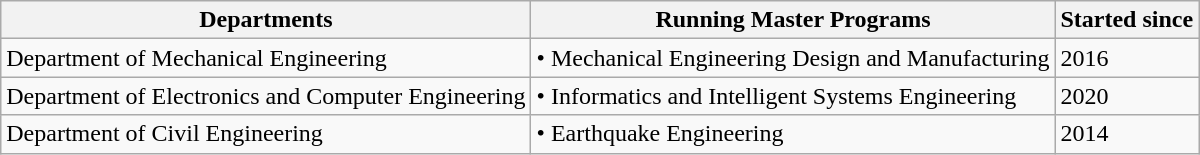<table class="wikitable">
<tr>
<th colspan="1" rowspan="1">Departments</th>
<th colspan="1" rowspan="1">Running Master Programs</th>
<th>Started since</th>
</tr>
<tr>
<td>Department of Mechanical Engineering</td>
<td>• Mechanical Engineering Design and Manufacturing</td>
<td>2016</td>
</tr>
<tr>
<td>Department of Electronics and Computer Engineering</td>
<td>• Informatics and Intelligent Systems Engineering</td>
<td>2020</td>
</tr>
<tr>
<td>Department of Civil Engineering</td>
<td>•  Earthquake Engineering</td>
<td>2014</td>
</tr>
</table>
